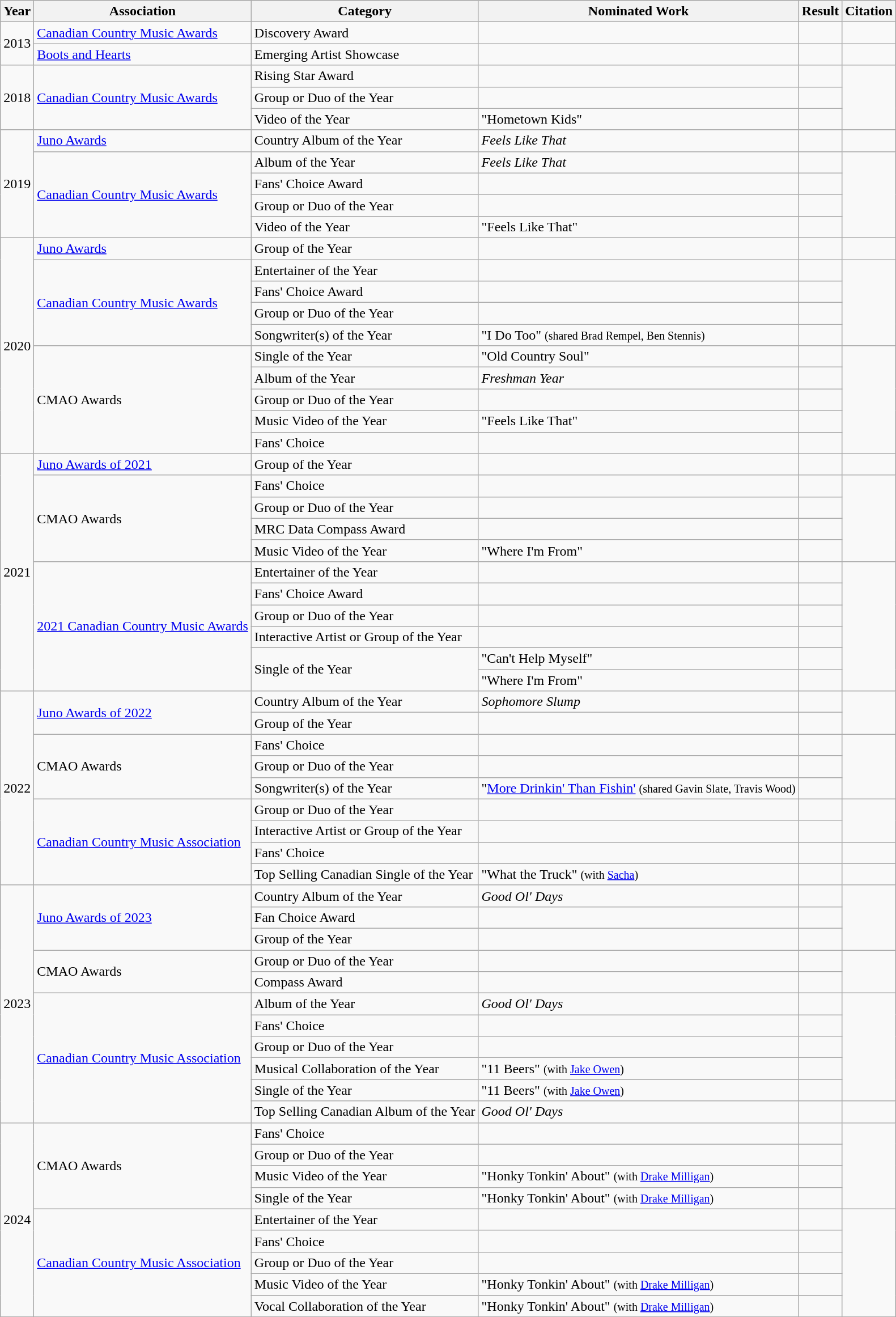<table class="wikitable">
<tr>
<th>Year</th>
<th>Association</th>
<th>Category</th>
<th>Nominated Work</th>
<th>Result</th>
<th>Citation</th>
</tr>
<tr>
<td rowspan="2">2013</td>
<td><a href='#'>Canadian Country Music Awards</a></td>
<td>Discovery Award</td>
<td></td>
<td></td>
<td></td>
</tr>
<tr>
<td><a href='#'>Boots and Hearts</a></td>
<td>Emerging Artist Showcase</td>
<td></td>
<td></td>
<td></td>
</tr>
<tr>
<td rowspan="3">2018</td>
<td rowspan="3"><a href='#'>Canadian Country Music Awards</a></td>
<td>Rising Star Award</td>
<td></td>
<td></td>
<td rowspan="3"></td>
</tr>
<tr>
<td>Group or Duo of the Year</td>
<td></td>
<td></td>
</tr>
<tr>
<td>Video of the Year</td>
<td>"Hometown Kids"</td>
<td></td>
</tr>
<tr>
<td rowspan=5>2019</td>
<td><a href='#'>Juno Awards</a></td>
<td>Country Album of the Year</td>
<td><em>Feels Like That</em></td>
<td></td>
<td></td>
</tr>
<tr>
<td rowspan="4"><a href='#'>Canadian Country Music Awards</a></td>
<td>Album of the Year</td>
<td><em>Feels Like That</em></td>
<td></td>
<td rowspan=4></td>
</tr>
<tr>
<td>Fans' Choice Award</td>
<td></td>
<td></td>
</tr>
<tr>
<td>Group or Duo of the Year</td>
<td></td>
<td></td>
</tr>
<tr>
<td>Video of the Year</td>
<td>"Feels Like That"</td>
<td></td>
</tr>
<tr>
<td rowspan=10>2020</td>
<td><a href='#'>Juno Awards</a></td>
<td>Group of the Year</td>
<td></td>
<td></td>
<td></td>
</tr>
<tr>
<td rowspan="4"><a href='#'>Canadian Country Music Awards</a></td>
<td>Entertainer of the Year</td>
<td></td>
<td></td>
<td rowspan=4></td>
</tr>
<tr>
<td>Fans' Choice Award</td>
<td></td>
<td></td>
</tr>
<tr>
<td>Group or Duo of the Year</td>
<td></td>
<td></td>
</tr>
<tr>
<td>Songwriter(s) of the Year</td>
<td>"I Do Too" <small>(shared Brad Rempel, Ben Stennis)</small></td>
<td></td>
</tr>
<tr>
<td rowspan="5">CMAO Awards</td>
<td>Single of the Year</td>
<td>"Old Country Soul"</td>
<td></td>
<td rowspan="5"></td>
</tr>
<tr>
<td>Album of the Year</td>
<td><em>Freshman Year</em></td>
<td></td>
</tr>
<tr>
<td>Group or Duo of the Year</td>
<td></td>
<td></td>
</tr>
<tr>
<td>Music Video of the Year</td>
<td>"Feels Like That"</td>
<td></td>
</tr>
<tr>
<td>Fans' Choice</td>
<td></td>
<td></td>
</tr>
<tr>
<td rowspan="11">2021</td>
<td><a href='#'>Juno Awards of 2021</a></td>
<td>Group of the Year</td>
<td></td>
<td></td>
<td></td>
</tr>
<tr>
<td rowspan="4">CMAO Awards</td>
<td>Fans' Choice</td>
<td></td>
<td></td>
<td rowspan="4"></td>
</tr>
<tr>
<td>Group or Duo of the Year</td>
<td></td>
<td></td>
</tr>
<tr>
<td>MRC Data Compass Award</td>
<td></td>
<td></td>
</tr>
<tr>
<td>Music Video of the Year</td>
<td>"Where I'm From"</td>
<td></td>
</tr>
<tr>
<td rowspan="6"><a href='#'>2021 Canadian Country Music Awards</a></td>
<td>Entertainer of the Year</td>
<td></td>
<td></td>
<td rowspan=6><br></td>
</tr>
<tr>
<td>Fans' Choice Award</td>
<td></td>
<td></td>
</tr>
<tr>
<td>Group or Duo of the Year</td>
<td></td>
<td></td>
</tr>
<tr>
<td>Interactive Artist or Group of the Year</td>
<td></td>
<td></td>
</tr>
<tr>
<td rowspan="2">Single of the Year</td>
<td>"Can't Help Myself"</td>
<td></td>
</tr>
<tr>
<td>"Where I'm From"</td>
<td></td>
</tr>
<tr>
<td rowspan="9">2022</td>
<td rowspan="2"><a href='#'>Juno Awards of 2022</a></td>
<td>Country Album of the Year</td>
<td><em>Sophomore Slump</em></td>
<td></td>
<td rowspan="2"></td>
</tr>
<tr>
<td>Group of the Year</td>
<td></td>
<td></td>
</tr>
<tr>
<td rowspan="3">CMAO Awards</td>
<td>Fans' Choice</td>
<td></td>
<td></td>
<td rowspan="3"><br></td>
</tr>
<tr>
<td>Group or Duo of the Year</td>
<td></td>
<td></td>
</tr>
<tr>
<td>Songwriter(s) of the Year</td>
<td>"<a href='#'>More Drinkin' Than Fishin'</a> <small>(shared Gavin Slate, Travis Wood)</small></td>
<td></td>
</tr>
<tr>
<td rowspan="4"><a href='#'>Canadian Country Music Association</a></td>
<td>Group or Duo of the Year</td>
<td></td>
<td></td>
<td rowspan="2"><br></td>
</tr>
<tr>
<td>Interactive Artist or Group of the Year</td>
<td></td>
<td></td>
</tr>
<tr>
<td>Fans' Choice</td>
<td></td>
<td></td>
<td></td>
</tr>
<tr>
<td>Top Selling Canadian Single of the Year</td>
<td>"What the Truck" <small>(with <a href='#'>Sacha</a>)</small></td>
<td></td>
<td></td>
</tr>
<tr>
<td rowspan="11">2023</td>
<td rowspan="3"><a href='#'>Juno Awards of 2023</a></td>
<td>Country Album of the Year</td>
<td><em>Good Ol' Days</em></td>
<td></td>
<td rowspan="3"></td>
</tr>
<tr>
<td>Fan Choice Award</td>
<td></td>
<td></td>
</tr>
<tr>
<td>Group of the Year</td>
<td></td>
<td></td>
</tr>
<tr>
<td rowspan="2">CMAO Awards</td>
<td>Group or Duo of the Year</td>
<td></td>
<td></td>
<td rowspan="2"></td>
</tr>
<tr>
<td>Compass Award</td>
<td></td>
<td></td>
</tr>
<tr>
<td rowspan="6"><a href='#'>Canadian Country Music Association</a></td>
<td>Album of the Year</td>
<td><em>Good Ol' Days</em></td>
<td></td>
<td rowspan="5"></td>
</tr>
<tr>
<td>Fans' Choice</td>
<td></td>
<td></td>
</tr>
<tr>
<td>Group or Duo of the Year</td>
<td></td>
<td></td>
</tr>
<tr>
<td>Musical Collaboration of the Year</td>
<td>"11 Beers" <small>(with <a href='#'>Jake Owen</a>)</small></td>
<td></td>
</tr>
<tr>
<td>Single of the Year</td>
<td>"11 Beers" <small>(with <a href='#'>Jake Owen</a>)</small></td>
<td></td>
</tr>
<tr>
<td>Top Selling Canadian Album of the Year</td>
<td><em>Good Ol' Days</em></td>
<td></td>
<td></td>
</tr>
<tr>
<td rowspan="9">2024</td>
<td rowspan="4">CMAO Awards</td>
<td>Fans' Choice</td>
<td></td>
<td></td>
<td rowspan="4"><br></td>
</tr>
<tr>
<td>Group or Duo of the Year</td>
<td></td>
<td></td>
</tr>
<tr>
<td>Music Video of the Year</td>
<td>"Honky Tonkin' About" <small>(with <a href='#'>Drake Milligan</a>)</small></td>
<td></td>
</tr>
<tr>
<td>Single of the Year</td>
<td>"Honky Tonkin' About" <small>(with <a href='#'>Drake Milligan</a>)</small></td>
<td></td>
</tr>
<tr>
<td rowspan="5"><a href='#'>Canadian Country Music Association</a></td>
<td>Entertainer of the Year</td>
<td></td>
<td></td>
<td rowspan="5"></td>
</tr>
<tr>
<td>Fans' Choice</td>
<td></td>
<td></td>
</tr>
<tr>
<td>Group or Duo of the Year</td>
<td></td>
<td></td>
</tr>
<tr>
<td>Music Video of the Year</td>
<td>"Honky Tonkin' About" <small>(with <a href='#'>Drake Milligan</a>)</small></td>
<td></td>
</tr>
<tr>
<td>Vocal Collaboration of the Year</td>
<td>"Honky Tonkin' About" <small>(with <a href='#'>Drake Milligan</a>)</small></td>
<td></td>
</tr>
<tr>
</tr>
</table>
